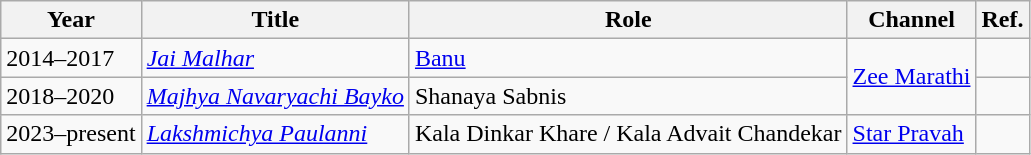<table class="wikitable sortable">
<tr>
<th>Year</th>
<th>Title</th>
<th>Role</th>
<th>Channel</th>
<th>Ref.</th>
</tr>
<tr>
<td>2014–2017</td>
<td><em><a href='#'>Jai Malhar</a></em></td>
<td><a href='#'>Banu</a></td>
<td rowspan="2"><a href='#'>Zee Marathi</a></td>
<td></td>
</tr>
<tr>
<td>2018–2020</td>
<td><em><a href='#'>Majhya Navaryachi Bayko</a></em></td>
<td>Shanaya Sabnis</td>
<td></td>
</tr>
<tr>
<td>2023–present</td>
<td><em><a href='#'>Lakshmichya Paulanni</a></em></td>
<td>Kala Dinkar Khare / Kala Advait Chandekar</td>
<td><a href='#'>Star Pravah</a></td>
<td></td>
</tr>
</table>
